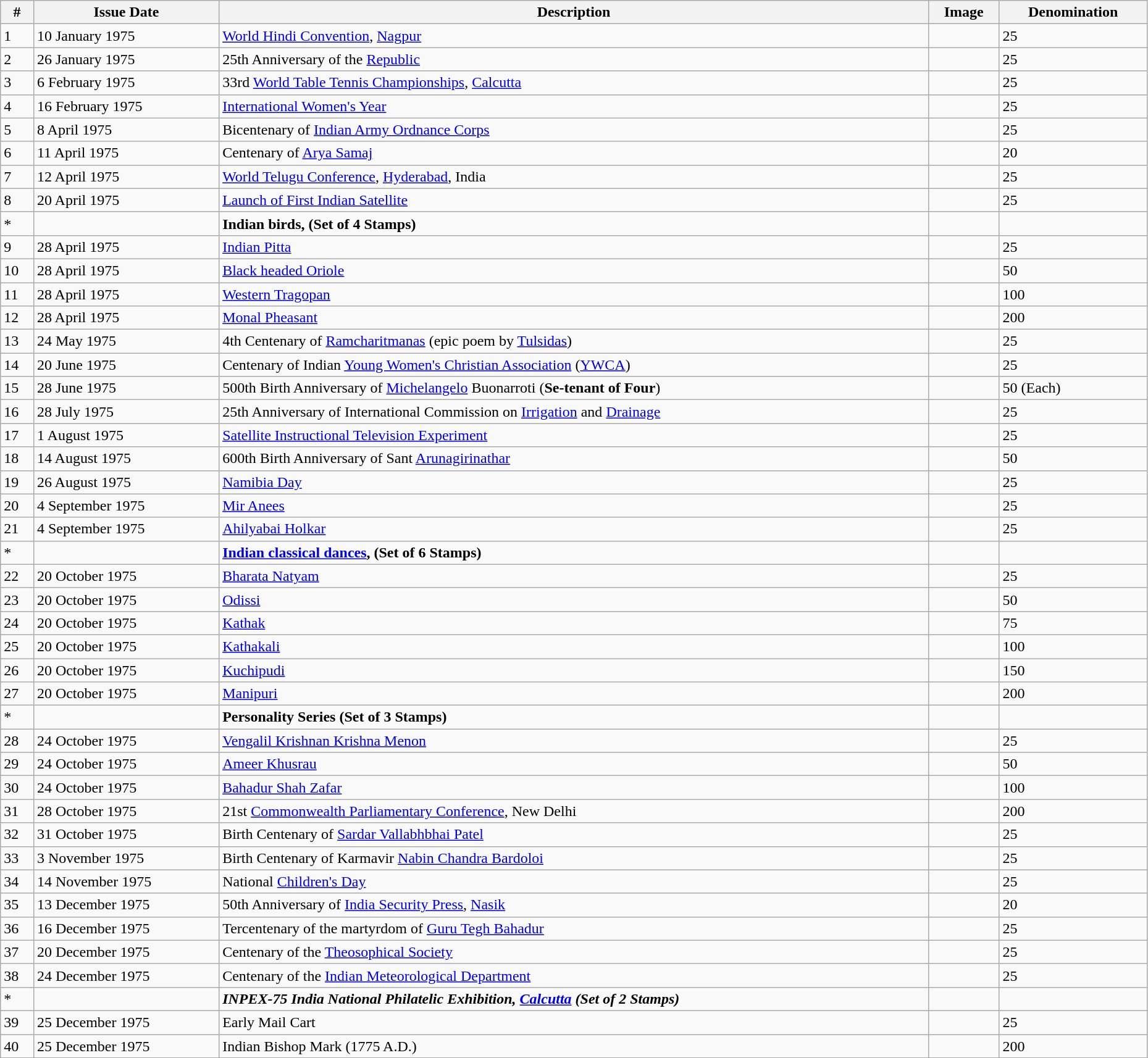<table class = "wikitable"  style = "text-align:justify" width = "98%">
<tr>
<th>#</th>
<th>Issue Date</th>
<th>Description</th>
<th>Image</th>
<th>Denomination</th>
</tr>
<tr>
<td>1</td>
<td>10 January 1975</td>
<td><a href='#'>World Hindi Convention</a>, <a href='#'>Nagpur</a></td>
<td></td>
<td>25</td>
</tr>
<tr>
<td>2</td>
<td>26 January 1975</td>
<td>25th Anniversary of the <a href='#'>Republic</a></td>
<td></td>
<td>25</td>
</tr>
<tr>
<td>3</td>
<td>6 February 1975</td>
<td>33rd <a href='#'>World Table Tennis Championships</a>, <a href='#'>Calcutta</a></td>
<td></td>
<td>25</td>
</tr>
<tr>
<td>4</td>
<td>16 February 1975</td>
<td><a href='#'>International Women's Year</a></td>
<td></td>
<td>25</td>
</tr>
<tr>
<td>5</td>
<td>8 April 1975</td>
<td>Bicentenary of <a href='#'>Indian Army Ordnance Corps</a></td>
<td></td>
<td>25</td>
</tr>
<tr>
<td>6</td>
<td>11 April 1975</td>
<td>Centenary of <a href='#'>Arya Samaj</a></td>
<td></td>
<td>20</td>
</tr>
<tr>
<td>7</td>
<td>12 April 1975</td>
<td><a href='#'>World Telugu Conference</a>, <a href='#'>Hyderabad</a>, India</td>
<td></td>
<td>25</td>
</tr>
<tr>
<td>8</td>
<td>20 April 1975</td>
<td><a href='#'>Launch of First Indian Satellite</a></td>
<td></td>
<td>25</td>
</tr>
<tr>
<td>*</td>
<td></td>
<td><strong>Indian birds, (Set of 4 Stamps)</strong></td>
<td></td>
<td></td>
</tr>
<tr>
<td>9</td>
<td>28 April 1975</td>
<td><a href='#'>Indian Pitta</a></td>
<td></td>
<td>25</td>
</tr>
<tr>
<td>10</td>
<td>28 April 1975</td>
<td><a href='#'>Black headed Oriole</a></td>
<td></td>
<td>50</td>
</tr>
<tr>
<td>11</td>
<td>28 April 1975</td>
<td><a href='#'>Western Tragopan</a></td>
<td></td>
<td>100</td>
</tr>
<tr>
<td>12</td>
<td>28 April 1975</td>
<td><a href='#'>Monal Pheasant</a></td>
<td></td>
<td>200</td>
</tr>
<tr>
<td>13</td>
<td>24 May 1975</td>
<td>4th Centenary of <a href='#'>Ramcharitmanas</a> (epic poem by <a href='#'>Tulsidas</a>)</td>
<td></td>
<td>25</td>
</tr>
<tr>
<td>14</td>
<td>20 June 1975</td>
<td>Centenary of Indian <a href='#'>Young Women's Christian Association</a> (<a href='#'>YWCA</a>)</td>
<td></td>
<td>25</td>
</tr>
<tr>
<td>15</td>
<td>28 June 1975</td>
<td>500th Birth Anniversary of <a href='#'>Michelangelo</a> Buonarroti (<strong>Se-tenant of Four</strong>)</td>
<td></td>
<td>50 (Each)</td>
</tr>
<tr>
<td>16</td>
<td>28 July 1975</td>
<td>25th Anniversary of International Commission on <a href='#'>Irrigation</a> and <a href='#'>Drainage</a></td>
<td></td>
<td>25</td>
</tr>
<tr>
<td>17</td>
<td>1 August 1975</td>
<td><a href='#'>Satellite Instructional Television Experiment</a></td>
<td></td>
<td>25</td>
</tr>
<tr>
<td>18</td>
<td>14 August 1975</td>
<td>600th Birth Anniversary of Sant <a href='#'>Arunagirinathar</a></td>
<td></td>
<td>50</td>
</tr>
<tr>
<td>19</td>
<td>26 August 1975</td>
<td><a href='#'>Namibia Day</a></td>
<td></td>
<td>25</td>
</tr>
<tr>
<td>20</td>
<td>4 September 1975</td>
<td><a href='#'>Mir Anees</a></td>
<td></td>
<td>25</td>
</tr>
<tr>
<td>21</td>
<td>4 September 1975</td>
<td><a href='#'>Ahilyabai Holkar</a></td>
<td></td>
<td>25</td>
</tr>
<tr>
<td>*</td>
<td></td>
<td><strong><a href='#'>Indian classical dances</a>, (Set of 6 Stamps)</strong></td>
<td></td>
<td></td>
</tr>
<tr>
<td>22</td>
<td>20 October 1975</td>
<td><a href='#'>Bharata Natyam</a></td>
<td></td>
<td>25</td>
</tr>
<tr>
<td>23</td>
<td>20 October 1975</td>
<td><a href='#'>Odissi</a></td>
<td></td>
<td>50</td>
</tr>
<tr>
<td>24</td>
<td>20 October 1975</td>
<td><a href='#'>Kathak</a></td>
<td></td>
<td>75</td>
</tr>
<tr>
<td>25</td>
<td>20 October 1975</td>
<td><a href='#'>Kathakali</a></td>
<td></td>
<td>100</td>
</tr>
<tr>
<td>26</td>
<td>20 October 1975</td>
<td><a href='#'>Kuchipudi</a></td>
<td></td>
<td>150</td>
</tr>
<tr>
<td>27</td>
<td>20 October 1975</td>
<td><a href='#'>Manipuri</a></td>
<td></td>
<td>200</td>
</tr>
<tr>
<td>*</td>
<td></td>
<td><strong>Personality Series (Set of 3 Stamps)</strong></td>
<td></td>
<td></td>
</tr>
<tr>
<td>28</td>
<td>24 October 1975</td>
<td><a href='#'>Vengalil Krishnan Krishna Menon</a></td>
<td></td>
<td>25</td>
</tr>
<tr>
<td>29</td>
<td>24 October 1975</td>
<td><a href='#'>Ameer Khusrau</a></td>
<td></td>
<td>50</td>
</tr>
<tr>
<td>30</td>
<td>24 October 1975</td>
<td><a href='#'>Bahadur Shah Zafar</a></td>
<td></td>
<td>100</td>
</tr>
<tr>
<td>31</td>
<td>28 October 1975</td>
<td>21st <a href='#'>Commonwealth Parliamentary Conference</a>, New Delhi</td>
<td></td>
<td>200</td>
</tr>
<tr>
<td>32</td>
<td>31 October 1975</td>
<td>Birth Centenary of <a href='#'>Sardar Vallabhbhai Patel</a></td>
<td></td>
<td>25</td>
</tr>
<tr>
<td>33</td>
<td>3 November 1975</td>
<td>Birth Centenary of Karmavir <a href='#'>Nabin Chandra Bardoloi</a></td>
<td></td>
<td>25</td>
</tr>
<tr>
<td>34</td>
<td>14 November 1975</td>
<td>National <a href='#'>Children's Day</a></td>
<td></td>
<td>25</td>
</tr>
<tr>
<td>35</td>
<td>13 December 1975</td>
<td>50th Anniversary of <a href='#'>India Security Press</a>, <a href='#'>Nasik</a></td>
<td></td>
<td>20</td>
</tr>
<tr>
<td>36</td>
<td>16 December 1975</td>
<td>Tercentenary of the martyrdom of <a href='#'>Guru Tegh Bahadur</a></td>
<td></td>
<td>25</td>
</tr>
<tr>
<td>37</td>
<td>20 December 1975</td>
<td>Centenary of the <a href='#'>Theosophical Society</a></td>
<td></td>
<td>25</td>
</tr>
<tr>
<td>38</td>
<td>24 December 1975</td>
<td>Centenary of the <a href='#'>Indian Meteorological Department</a></td>
<td></td>
<td>25</td>
</tr>
<tr>
<td>*</td>
<td></td>
<td><strong><em>INPEX-75<em> India National Philatelic Exhibition, <a href='#'>Calcutta</a> (Set of 2 Stamps)<strong></td>
<td></td>
<td></td>
</tr>
<tr>
<td>39</td>
<td>25 December 1975</td>
<td>Early Mail Cart</td>
<td></td>
<td>25</td>
</tr>
<tr>
<td>40</td>
<td>25 December 1975</td>
<td>Indian Bishop Mark (1775 A.D.)</td>
<td></td>
<td>200</td>
</tr>
<tr>
</tr>
</table>
